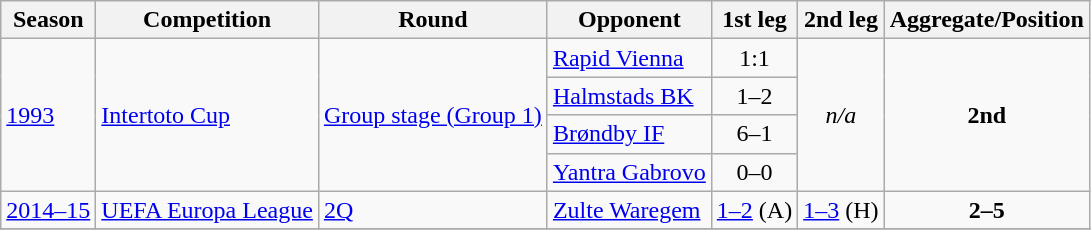<table class="wikitable">
<tr>
<th>Season</th>
<th>Competition</th>
<th>Round</th>
<th>Opponent</th>
<th>1st leg</th>
<th>2nd leg</th>
<th>Aggregate/Position</th>
</tr>
<tr>
<td rowspan=4><a href='#'>1993</a></td>
<td rowspan=4><a href='#'>Intertoto Cup</a></td>
<td rowspan=4><a href='#'>Group stage (Group 1)</a></td>
<td> <a href='#'>Rapid Vienna</a></td>
<td align=center>1:1</td>
<td rowspan=4 align=center><em>n/a</em></td>
<td rowspan=4 align=center><strong>2nd</strong></td>
</tr>
<tr>
<td> <a href='#'>Halmstads BK</a></td>
<td align=center>1–2</td>
</tr>
<tr>
<td> <a href='#'>Brøndby IF</a></td>
<td align=center>6–1</td>
</tr>
<tr>
<td> <a href='#'>Yantra Gabrovo</a></td>
<td align=center>0–0</td>
</tr>
<tr>
<td><a href='#'>2014–15</a></td>
<td><a href='#'>UEFA Europa League</a></td>
<td><a href='#'>2Q</a></td>
<td> <a href='#'>Zulte Waregem</a></td>
<td align=center><a href='#'>1–2</a> (A)</td>
<td align=center><a href='#'>1–3</a> (H)</td>
<td align=center><strong>2–5</strong></td>
</tr>
<tr>
</tr>
</table>
